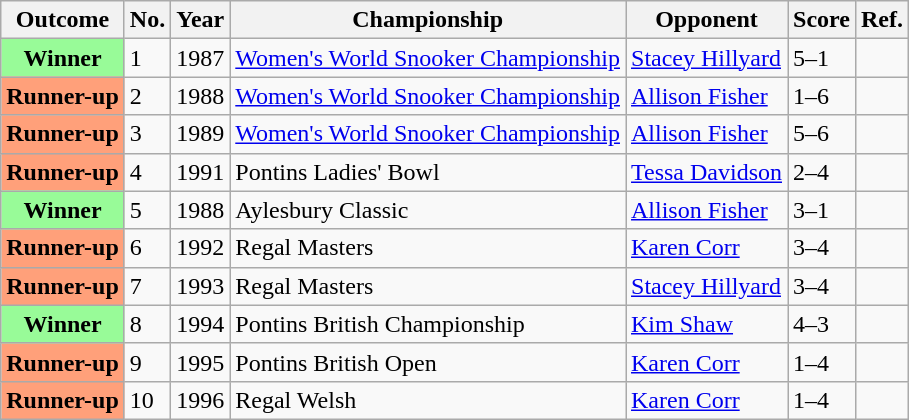<table class="wikitable">
<tr>
<th>Outcome</th>
<th>No.</th>
<th>Year</th>
<th>Championship</th>
<th>Opponent</th>
<th>Score</th>
<th>Ref.</th>
</tr>
<tr>
<th scope="row" style="background:#98FB98">Winner</th>
<td>1</td>
<td>1987</td>
<td><a href='#'>Women's World Snooker Championship</a></td>
<td><a href='#'>Stacey Hillyard</a></td>
<td>5–1</td>
<td></td>
</tr>
<tr>
<th scope="row" style="background:#ffa07a;">Runner-up</th>
<td>2</td>
<td>1988</td>
<td><a href='#'>Women's World Snooker Championship</a></td>
<td><a href='#'>Allison Fisher</a></td>
<td>1–6</td>
<td></td>
</tr>
<tr>
<th scope="row" style="background:#ffa07a;">Runner-up</th>
<td>3</td>
<td>1989</td>
<td><a href='#'>Women's World Snooker Championship</a></td>
<td><a href='#'>Allison Fisher</a></td>
<td>5–6</td>
<td></td>
</tr>
<tr>
<th scope="row" style="background:#ffa07a;">Runner-up</th>
<td>4</td>
<td>1991</td>
<td>Pontins Ladies' Bowl</td>
<td><a href='#'>Tessa Davidson</a></td>
<td>2–4</td>
<td></td>
</tr>
<tr>
<th scope="row" style="background:#98FB98">Winner</th>
<td>5</td>
<td>1988</td>
<td>Aylesbury Classic</td>
<td><a href='#'>Allison Fisher</a></td>
<td>3–1</td>
<td></td>
</tr>
<tr>
<th scope="row" style="background:#ffa07a;">Runner-up</th>
<td>6</td>
<td>1992</td>
<td>Regal Masters</td>
<td><a href='#'>Karen Corr</a></td>
<td>3–4</td>
<td></td>
</tr>
<tr>
<th scope="row" style="background:#ffa07a;">Runner-up</th>
<td>7</td>
<td>1993</td>
<td>Regal Masters</td>
<td><a href='#'>Stacey Hillyard</a></td>
<td>3–4</td>
<td></td>
</tr>
<tr>
<th scope="row" style="background:#98FB98">Winner</th>
<td>8</td>
<td>1994</td>
<td>Pontins British Championship</td>
<td><a href='#'>Kim Shaw</a></td>
<td>4–3</td>
<td></td>
</tr>
<tr>
<th scope="row" style="background:#ffa07a;">Runner-up</th>
<td>9</td>
<td>1995</td>
<td>Pontins British Open</td>
<td><a href='#'>Karen Corr</a></td>
<td>1–4</td>
<td></td>
</tr>
<tr>
<th scope="row" style="background:#ffa07a;">Runner-up</th>
<td>10</td>
<td>1996</td>
<td>Regal Welsh</td>
<td><a href='#'>Karen Corr</a></td>
<td>1–4</td>
<td></td>
</tr>
</table>
